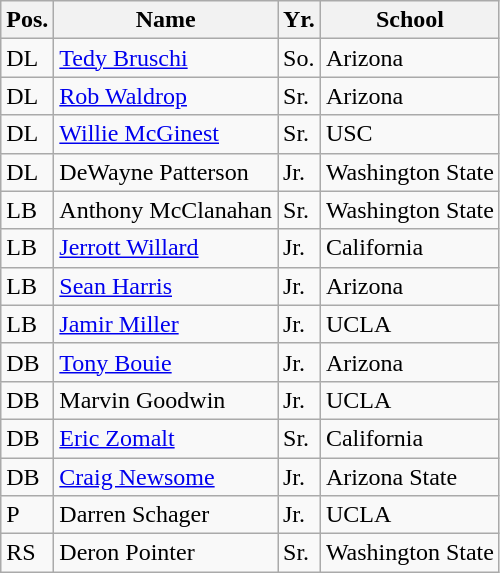<table class="wikitable">
<tr>
<th>Pos.</th>
<th>Name</th>
<th>Yr.</th>
<th>School</th>
</tr>
<tr>
<td>DL</td>
<td><a href='#'>Tedy Bruschi</a></td>
<td>So.</td>
<td>Arizona</td>
</tr>
<tr>
<td>DL</td>
<td><a href='#'>Rob Waldrop</a></td>
<td>Sr.</td>
<td>Arizona</td>
</tr>
<tr>
<td>DL</td>
<td><a href='#'>Willie McGinest</a></td>
<td>Sr.</td>
<td>USC</td>
</tr>
<tr>
<td>DL</td>
<td>DeWayne Patterson</td>
<td>Jr.</td>
<td>Washington State</td>
</tr>
<tr>
<td>LB</td>
<td>Anthony McClanahan</td>
<td>Sr.</td>
<td>Washington State</td>
</tr>
<tr>
<td>LB</td>
<td><a href='#'>Jerrott Willard</a></td>
<td>Jr.</td>
<td>California</td>
</tr>
<tr>
<td>LB</td>
<td><a href='#'>Sean Harris</a></td>
<td>Jr.</td>
<td>Arizona</td>
</tr>
<tr>
<td>LB</td>
<td><a href='#'>Jamir Miller</a></td>
<td>Jr.</td>
<td>UCLA</td>
</tr>
<tr>
<td>DB</td>
<td><a href='#'>Tony Bouie</a></td>
<td>Jr.</td>
<td>Arizona</td>
</tr>
<tr>
<td>DB</td>
<td>Marvin Goodwin</td>
<td>Jr.</td>
<td>UCLA</td>
</tr>
<tr>
<td>DB</td>
<td><a href='#'>Eric Zomalt</a></td>
<td>Sr.</td>
<td>California</td>
</tr>
<tr>
<td>DB</td>
<td><a href='#'>Craig Newsome</a></td>
<td>Jr.</td>
<td>Arizona State</td>
</tr>
<tr>
<td>P</td>
<td>Darren Schager</td>
<td>Jr.</td>
<td>UCLA</td>
</tr>
<tr>
<td>RS</td>
<td>Deron Pointer</td>
<td>Sr.</td>
<td>Washington State</td>
</tr>
</table>
